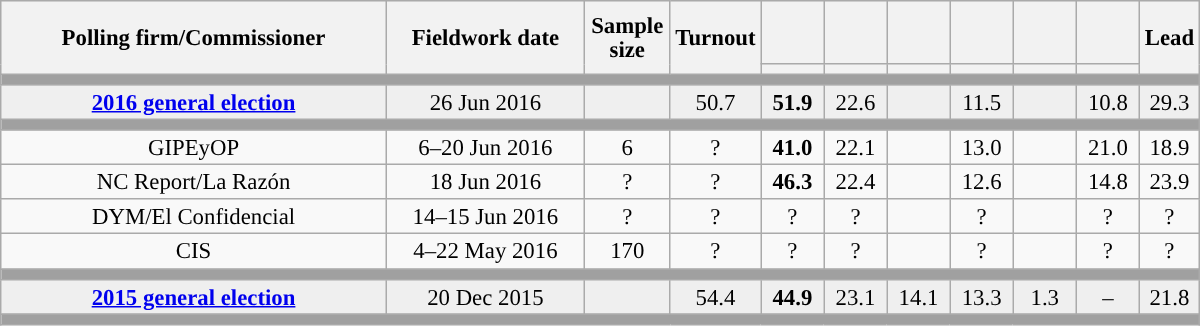<table class="wikitable collapsible collapsed" style="text-align:center; font-size:95%; line-height:16px;">
<tr style="height:42px; background-color:#E9E9E9">
<th style="width:250px;" rowspan="2">Polling firm/Commissioner</th>
<th style="width:125px;" rowspan="2">Fieldwork date</th>
<th style="width:50px;" rowspan="2">Sample size</th>
<th style="width:45px;" rowspan="2">Turnout</th>
<th style="width:35px;"></th>
<th style="width:35px;"></th>
<th style="width:35px;"></th>
<th style="width:35px;"></th>
<th style="width:35px;"></th>
<th style="width:35px;"></th>
<th style="width:30px;" rowspan="2">Lead</th>
</tr>
<tr>
<th style="color:inherit;background:"></th>
<th style="color:inherit;background:"></th>
<th style="color:inherit;background:"></th>
<th style="color:inherit;background:"></th>
<th style="color:inherit;background:"></th>
<th style="color:inherit;background:"></th>
</tr>
<tr>
<td colspan="11" style="background:#A0A0A0"></td>
</tr>
<tr style="background:#EFEFEF;">
<td><strong><a href='#'>2016 general election</a></strong></td>
<td>26 Jun 2016</td>
<td></td>
<td>50.7</td>
<td><strong>51.9</strong><br></td>
<td>22.6<br></td>
<td></td>
<td>11.5<br></td>
<td></td>
<td>10.8<br></td>
<td style="background:">29.3</td>
</tr>
<tr>
<td colspan="11" style="background:#A0A0A0"></td>
</tr>
<tr>
<td>GIPEyOP</td>
<td>6–20 Jun 2016</td>
<td>6</td>
<td>?</td>
<td><strong>41.0</strong><br></td>
<td>22.1<br></td>
<td></td>
<td>13.0<br></td>
<td></td>
<td>21.0<br></td>
<td style="background:">18.9</td>
</tr>
<tr>
<td>NC Report/La Razón</td>
<td>18 Jun 2016</td>
<td>?</td>
<td>?</td>
<td><strong>46.3</strong><br></td>
<td>22.4<br></td>
<td></td>
<td>12.6<br></td>
<td></td>
<td>14.8<br></td>
<td style="background:">23.9</td>
</tr>
<tr>
<td>DYM/El Confidencial</td>
<td>14–15 Jun 2016</td>
<td>?</td>
<td>?</td>
<td>?<br></td>
<td>?<br></td>
<td></td>
<td>?<br></td>
<td></td>
<td>?<br></td>
<td style="background:">?</td>
</tr>
<tr>
<td>CIS</td>
<td>4–22 May 2016</td>
<td>170</td>
<td>?</td>
<td>?<br></td>
<td>?<br></td>
<td></td>
<td>?<br></td>
<td></td>
<td>?<br></td>
<td style="background:">?</td>
</tr>
<tr>
<td colspan="11" style="background:#A0A0A0"></td>
</tr>
<tr style="background:#EFEFEF;">
<td><strong><a href='#'>2015 general election</a></strong></td>
<td>20 Dec 2015</td>
<td></td>
<td>54.4</td>
<td><strong>44.9</strong><br></td>
<td>23.1<br></td>
<td>14.1<br></td>
<td>13.3<br></td>
<td>1.3<br></td>
<td>–</td>
<td style="background:">21.8</td>
</tr>
<tr>
<td colspan="11" style="background:#A0A0A0"></td>
</tr>
</table>
